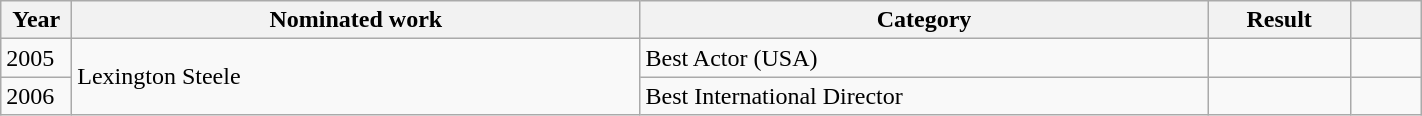<table class="wikitable" style="width:75%;">
<tr>
<th width=5%>Year</th>
<th style="width:40%;">Nominated work</th>
<th style="width:40%;">Category</th>
<th style="width:10%;">Result</th>
<th width=5%></th>
</tr>
<tr>
<td>2005</td>
<td rowspan="2">Lexington Steele</td>
<td>Best Actor (USA)</td>
<td></td>
<td style="text-align:center;"></td>
</tr>
<tr>
<td>2006</td>
<td>Best International Director</td>
<td></td>
<td style="text-align:center;"></td>
</tr>
</table>
